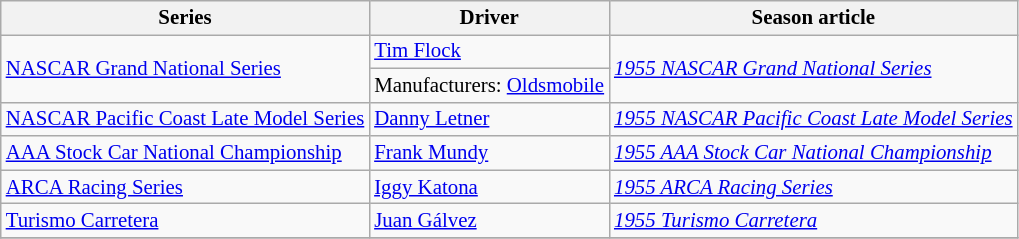<table class="wikitable" style="font-size: 87%;">
<tr>
<th>Series</th>
<th>Driver</th>
<th>Season article</th>
</tr>
<tr>
<td rowspan=2><a href='#'>NASCAR Grand National Series</a></td>
<td> <a href='#'>Tim Flock</a></td>
<td rowspan=2><em><a href='#'>1955 NASCAR Grand National Series</a></em></td>
</tr>
<tr>
<td>Manufacturers:  <a href='#'>Oldsmobile</a></td>
</tr>
<tr>
<td><a href='#'>NASCAR Pacific Coast Late Model Series</a></td>
<td> <a href='#'>Danny Letner</a></td>
<td><em><a href='#'>1955 NASCAR Pacific Coast Late Model Series</a></em></td>
</tr>
<tr>
<td><a href='#'>AAA Stock Car National Championship</a></td>
<td> <a href='#'>Frank Mundy</a></td>
<td><em><a href='#'>1955 AAA Stock Car National Championship</a></em></td>
</tr>
<tr>
<td><a href='#'>ARCA Racing Series</a></td>
<td> <a href='#'>Iggy Katona</a></td>
<td><em><a href='#'>1955 ARCA Racing Series</a></em></td>
</tr>
<tr>
<td><a href='#'>Turismo Carretera</a></td>
<td> <a href='#'>Juan Gálvez</a></td>
<td><em><a href='#'>1955 Turismo Carretera</a></em></td>
</tr>
<tr>
</tr>
</table>
